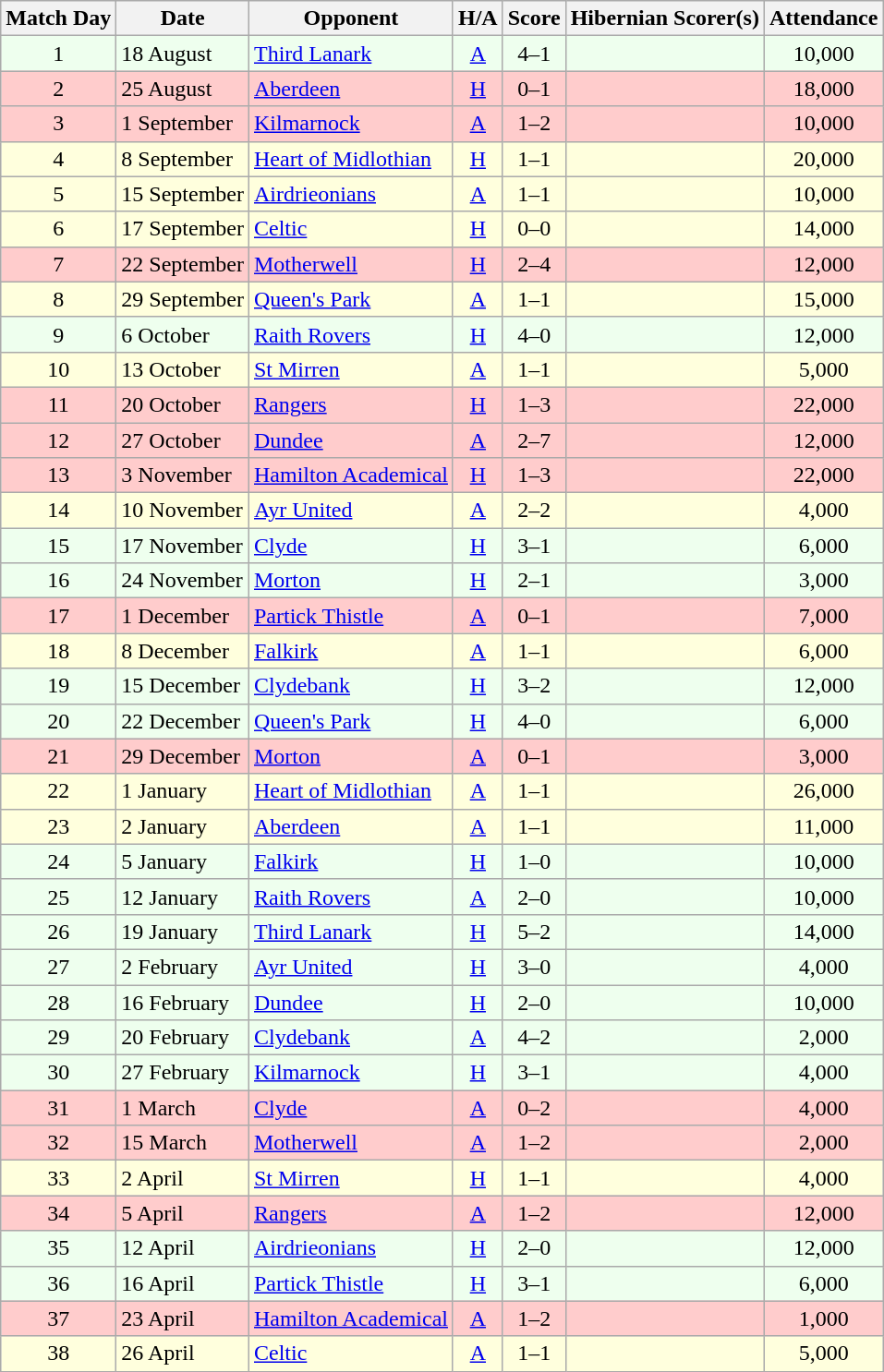<table class="wikitable" style="text-align:center">
<tr>
<th>Match Day</th>
<th>Date</th>
<th>Opponent</th>
<th>H/A</th>
<th>Score</th>
<th>Hibernian Scorer(s)</th>
<th>Attendance</th>
</tr>
<tr bgcolor=#EEFFEE>
<td>1</td>
<td align=left>18 August</td>
<td align=left><a href='#'>Third Lanark</a></td>
<td><a href='#'>A</a></td>
<td>4–1</td>
<td align=left></td>
<td>10,000</td>
</tr>
<tr bgcolor=#FFCCCC>
<td>2</td>
<td align=left>25 August</td>
<td align=left><a href='#'>Aberdeen</a></td>
<td><a href='#'>H</a></td>
<td>0–1</td>
<td align=left></td>
<td>18,000</td>
</tr>
<tr bgcolor=#FFCCCC>
<td>3</td>
<td align=left>1 September</td>
<td align=left><a href='#'>Kilmarnock</a></td>
<td><a href='#'>A</a></td>
<td>1–2</td>
<td align=left></td>
<td>10,000</td>
</tr>
<tr bgcolor=#FFFFDD>
<td>4</td>
<td align=left>8 September</td>
<td align=left><a href='#'>Heart of Midlothian</a></td>
<td><a href='#'>H</a></td>
<td>1–1</td>
<td align=left></td>
<td>20,000</td>
</tr>
<tr bgcolor=#FFFFDD>
<td>5</td>
<td align=left>15 September</td>
<td align=left><a href='#'>Airdrieonians</a></td>
<td><a href='#'>A</a></td>
<td>1–1</td>
<td align=left></td>
<td>10,000</td>
</tr>
<tr bgcolor=#FFFFDD>
<td>6</td>
<td align=left>17 September</td>
<td align=left><a href='#'>Celtic</a></td>
<td><a href='#'>H</a></td>
<td>0–0</td>
<td align=left></td>
<td>14,000</td>
</tr>
<tr bgcolor=#FFCCCC>
<td>7</td>
<td align=left>22 September</td>
<td align=left><a href='#'>Motherwell</a></td>
<td><a href='#'>H</a></td>
<td>2–4</td>
<td align=left></td>
<td>12,000</td>
</tr>
<tr bgcolor=#FFFFDD>
<td>8</td>
<td align=left>29 September</td>
<td align=left><a href='#'>Queen's Park</a></td>
<td><a href='#'>A</a></td>
<td>1–1</td>
<td align=left></td>
<td>15,000</td>
</tr>
<tr bgcolor=#EEFFEE>
<td>9</td>
<td align=left>6 October</td>
<td align=left><a href='#'>Raith Rovers</a></td>
<td><a href='#'>H</a></td>
<td>4–0</td>
<td align=left></td>
<td>12,000</td>
</tr>
<tr bgcolor=#FFFFDD>
<td>10</td>
<td align=left>13 October</td>
<td align=left><a href='#'>St Mirren</a></td>
<td><a href='#'>A</a></td>
<td>1–1</td>
<td align=left></td>
<td>5,000</td>
</tr>
<tr bgcolor=#FFCCCC>
<td>11</td>
<td align=left>20 October</td>
<td align=left><a href='#'>Rangers</a></td>
<td><a href='#'>H</a></td>
<td>1–3</td>
<td align=left></td>
<td>22,000</td>
</tr>
<tr bgcolor=#FFCCCC>
<td>12</td>
<td align=left>27 October</td>
<td align=left><a href='#'>Dundee</a></td>
<td><a href='#'>A</a></td>
<td>2–7</td>
<td align=left></td>
<td>12,000</td>
</tr>
<tr bgcolor=#FFCCCC>
<td>13</td>
<td align=left>3 November</td>
<td align=left><a href='#'>Hamilton Academical</a></td>
<td><a href='#'>H</a></td>
<td>1–3</td>
<td align=left></td>
<td>22,000</td>
</tr>
<tr bgcolor=#FFFFDD>
<td>14</td>
<td align=left>10 November</td>
<td align=left><a href='#'>Ayr United</a></td>
<td><a href='#'>A</a></td>
<td>2–2</td>
<td align=left></td>
<td>4,000</td>
</tr>
<tr bgcolor=#EEFFEE>
<td>15</td>
<td align=left>17 November</td>
<td align=left><a href='#'>Clyde</a></td>
<td><a href='#'>H</a></td>
<td>3–1</td>
<td align=left></td>
<td>6,000</td>
</tr>
<tr bgcolor=#EEFFEE>
<td>16</td>
<td align=left>24 November</td>
<td align=left><a href='#'>Morton</a></td>
<td><a href='#'>H</a></td>
<td>2–1</td>
<td align=left></td>
<td>3,000</td>
</tr>
<tr bgcolor=#FFCCCC>
<td>17</td>
<td align=left>1 December</td>
<td align=left><a href='#'>Partick Thistle</a></td>
<td><a href='#'>A</a></td>
<td>0–1</td>
<td align=left></td>
<td>7,000</td>
</tr>
<tr bgcolor=#FFFFDD>
<td>18</td>
<td align=left>8 December</td>
<td align=left><a href='#'>Falkirk</a></td>
<td><a href='#'>A</a></td>
<td>1–1</td>
<td align=left></td>
<td>6,000</td>
</tr>
<tr bgcolor=#EEFFEE>
<td>19</td>
<td align=left>15 December</td>
<td align=left><a href='#'>Clydebank</a></td>
<td><a href='#'>H</a></td>
<td>3–2</td>
<td align=left></td>
<td>12,000</td>
</tr>
<tr bgcolor=#EEFFEE>
<td>20</td>
<td align=left>22 December</td>
<td align=left><a href='#'>Queen's Park</a></td>
<td><a href='#'>H</a></td>
<td>4–0</td>
<td align=left></td>
<td>6,000</td>
</tr>
<tr bgcolor=#FFCCCC>
<td>21</td>
<td align=left>29 December</td>
<td align=left><a href='#'>Morton</a></td>
<td><a href='#'>A</a></td>
<td>0–1</td>
<td align=left></td>
<td>3,000</td>
</tr>
<tr bgcolor=#FFFFDD>
<td>22</td>
<td align=left>1 January</td>
<td align=left><a href='#'>Heart of Midlothian</a></td>
<td><a href='#'>A</a></td>
<td>1–1</td>
<td align=left></td>
<td>26,000</td>
</tr>
<tr bgcolor=#FFFFDD>
<td>23</td>
<td align=left>2 January</td>
<td align=left><a href='#'>Aberdeen</a></td>
<td><a href='#'>A</a></td>
<td>1–1</td>
<td align=left></td>
<td>11,000</td>
</tr>
<tr bgcolor=#EEFFEE>
<td>24</td>
<td align=left>5 January</td>
<td align=left><a href='#'>Falkirk</a></td>
<td><a href='#'>H</a></td>
<td>1–0</td>
<td align=left></td>
<td>10,000</td>
</tr>
<tr bgcolor=#EEFFEE>
<td>25</td>
<td align=left>12 January</td>
<td align=left><a href='#'>Raith Rovers</a></td>
<td><a href='#'>A</a></td>
<td>2–0</td>
<td align=left></td>
<td>10,000</td>
</tr>
<tr bgcolor=#EEFFEE>
<td>26</td>
<td align=left>19 January</td>
<td align=left><a href='#'>Third Lanark</a></td>
<td><a href='#'>H</a></td>
<td>5–2</td>
<td align=left></td>
<td>14,000</td>
</tr>
<tr bgcolor=#EEFFEE>
<td>27</td>
<td align=left>2 February</td>
<td align=left><a href='#'>Ayr United</a></td>
<td><a href='#'>H</a></td>
<td>3–0</td>
<td align=left></td>
<td>4,000</td>
</tr>
<tr bgcolor=#EEFFEE>
<td>28</td>
<td align=left>16 February</td>
<td align=left><a href='#'>Dundee</a></td>
<td><a href='#'>H</a></td>
<td>2–0</td>
<td align=left></td>
<td>10,000</td>
</tr>
<tr bgcolor=#EEFFEE>
<td>29</td>
<td align=left>20 February</td>
<td align=left><a href='#'>Clydebank</a></td>
<td><a href='#'>A</a></td>
<td>4–2</td>
<td align=left></td>
<td>2,000</td>
</tr>
<tr bgcolor=#EEFFEE>
<td>30</td>
<td align=left>27 February</td>
<td align=left><a href='#'>Kilmarnock</a></td>
<td><a href='#'>H</a></td>
<td>3–1</td>
<td align=left></td>
<td>4,000</td>
</tr>
<tr bgcolor=#FFCCCC>
<td>31</td>
<td align=left>1 March</td>
<td align=left><a href='#'>Clyde</a></td>
<td><a href='#'>A</a></td>
<td>0–2</td>
<td align=left></td>
<td>4,000</td>
</tr>
<tr bgcolor=#FFCCCC>
<td>32</td>
<td align=left>15 March</td>
<td align=left><a href='#'>Motherwell</a></td>
<td><a href='#'>A</a></td>
<td>1–2</td>
<td align=left></td>
<td>2,000</td>
</tr>
<tr bgcolor=#FFFFDD>
<td>33</td>
<td align=left>2 April</td>
<td align=left><a href='#'>St Mirren</a></td>
<td><a href='#'>H</a></td>
<td>1–1</td>
<td align=left></td>
<td>4,000</td>
</tr>
<tr bgcolor=#FFCCCC>
<td>34</td>
<td align=left>5 April</td>
<td align=left><a href='#'>Rangers</a></td>
<td><a href='#'>A</a></td>
<td>1–2</td>
<td align=left></td>
<td>12,000</td>
</tr>
<tr bgcolor=#EEFFEE>
<td>35</td>
<td align=left>12 April</td>
<td align=left><a href='#'>Airdrieonians</a></td>
<td><a href='#'>H</a></td>
<td>2–0</td>
<td align=left></td>
<td>12,000</td>
</tr>
<tr bgcolor=#EEFFEE>
<td>36</td>
<td align=left>16 April</td>
<td align=left><a href='#'>Partick Thistle</a></td>
<td><a href='#'>H</a></td>
<td>3–1</td>
<td align=left></td>
<td>6,000</td>
</tr>
<tr bgcolor=#FFCCCC>
<td>37</td>
<td align=left>23 April</td>
<td align=left><a href='#'>Hamilton Academical</a></td>
<td><a href='#'>A</a></td>
<td>1–2</td>
<td align=left></td>
<td>1,000</td>
</tr>
<tr bgcolor=#FFFFDD>
<td>38</td>
<td align=left>26 April</td>
<td align=left><a href='#'>Celtic</a></td>
<td><a href='#'>A</a></td>
<td>1–1</td>
<td align=left></td>
<td>5,000</td>
</tr>
</table>
